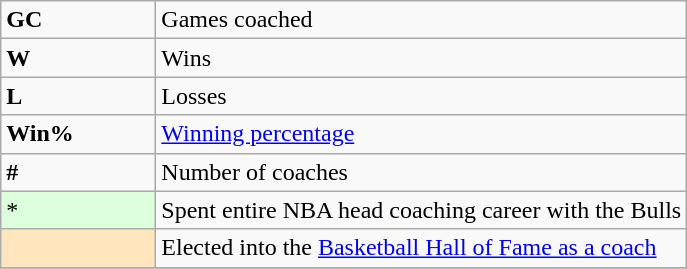<table class="wikitable">
<tr>
<td><strong>GC</strong></td>
<td>Games coached</td>
</tr>
<tr>
<td><strong>W</strong></td>
<td>Wins</td>
</tr>
<tr>
<td><strong>L</strong></td>
<td>Losses</td>
</tr>
<tr>
<td><strong>Win%</strong></td>
<td><a href='#'>Winning percentage</a></td>
</tr>
<tr>
<td><strong>#</strong></td>
<td>Number of coaches</td>
</tr>
<tr>
<td style="background-color:#ddffdd; width:6em">*</td>
<td>Spent entire NBA head coaching career with the Bulls</td>
</tr>
<tr>
<td style="background-color:#FFE6BD; width:6em"></td>
<td>Elected into the <a href='#'>Basketball Hall of Fame as a coach</a></td>
</tr>
<tr>
</tr>
</table>
